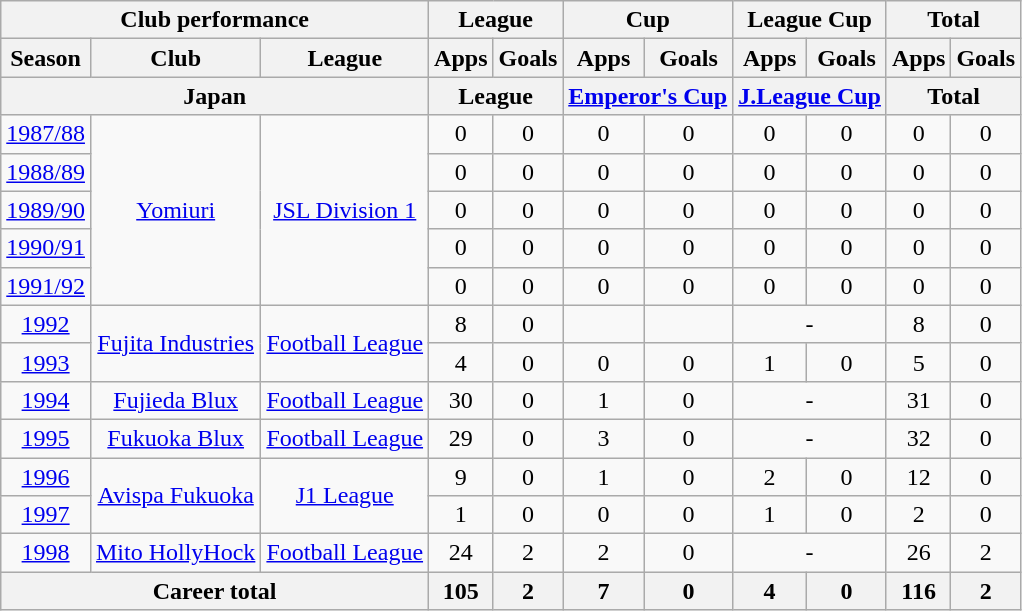<table class="wikitable" style="text-align:center">
<tr>
<th colspan=3>Club performance</th>
<th colspan=2>League</th>
<th colspan=2>Cup</th>
<th colspan=2>League Cup</th>
<th colspan=2>Total</th>
</tr>
<tr>
<th>Season</th>
<th>Club</th>
<th>League</th>
<th>Apps</th>
<th>Goals</th>
<th>Apps</th>
<th>Goals</th>
<th>Apps</th>
<th>Goals</th>
<th>Apps</th>
<th>Goals</th>
</tr>
<tr>
<th colspan=3>Japan</th>
<th colspan=2>League</th>
<th colspan=2><a href='#'>Emperor's Cup</a></th>
<th colspan=2><a href='#'>J.League Cup</a></th>
<th colspan=2>Total</th>
</tr>
<tr>
<td><a href='#'>1987/88</a></td>
<td rowspan="5"><a href='#'>Yomiuri</a></td>
<td rowspan="5"><a href='#'>JSL Division 1</a></td>
<td>0</td>
<td>0</td>
<td>0</td>
<td>0</td>
<td>0</td>
<td>0</td>
<td>0</td>
<td>0</td>
</tr>
<tr>
<td><a href='#'>1988/89</a></td>
<td>0</td>
<td>0</td>
<td>0</td>
<td>0</td>
<td>0</td>
<td>0</td>
<td>0</td>
<td>0</td>
</tr>
<tr>
<td><a href='#'>1989/90</a></td>
<td>0</td>
<td>0</td>
<td>0</td>
<td>0</td>
<td>0</td>
<td>0</td>
<td>0</td>
<td>0</td>
</tr>
<tr>
<td><a href='#'>1990/91</a></td>
<td>0</td>
<td>0</td>
<td>0</td>
<td>0</td>
<td>0</td>
<td>0</td>
<td>0</td>
<td>0</td>
</tr>
<tr>
<td><a href='#'>1991/92</a></td>
<td>0</td>
<td>0</td>
<td>0</td>
<td>0</td>
<td>0</td>
<td>0</td>
<td>0</td>
<td>0</td>
</tr>
<tr>
<td><a href='#'>1992</a></td>
<td rowspan="2"><a href='#'>Fujita Industries</a></td>
<td rowspan="2"><a href='#'>Football League</a></td>
<td>8</td>
<td>0</td>
<td></td>
<td></td>
<td colspan="2">-</td>
<td>8</td>
<td>0</td>
</tr>
<tr>
<td><a href='#'>1993</a></td>
<td>4</td>
<td>0</td>
<td>0</td>
<td>0</td>
<td>1</td>
<td>0</td>
<td>5</td>
<td>0</td>
</tr>
<tr>
<td><a href='#'>1994</a></td>
<td><a href='#'>Fujieda Blux</a></td>
<td><a href='#'>Football League</a></td>
<td>30</td>
<td>0</td>
<td>1</td>
<td>0</td>
<td colspan="2">-</td>
<td>31</td>
<td>0</td>
</tr>
<tr>
<td><a href='#'>1995</a></td>
<td><a href='#'>Fukuoka Blux</a></td>
<td><a href='#'>Football League</a></td>
<td>29</td>
<td>0</td>
<td>3</td>
<td>0</td>
<td colspan="2">-</td>
<td>32</td>
<td>0</td>
</tr>
<tr>
<td><a href='#'>1996</a></td>
<td rowspan="2"><a href='#'>Avispa Fukuoka</a></td>
<td rowspan="2"><a href='#'>J1 League</a></td>
<td>9</td>
<td>0</td>
<td>1</td>
<td>0</td>
<td>2</td>
<td>0</td>
<td>12</td>
<td>0</td>
</tr>
<tr>
<td><a href='#'>1997</a></td>
<td>1</td>
<td>0</td>
<td>0</td>
<td>0</td>
<td>1</td>
<td>0</td>
<td>2</td>
<td>0</td>
</tr>
<tr>
<td><a href='#'>1998</a></td>
<td><a href='#'>Mito HollyHock</a></td>
<td><a href='#'>Football League</a></td>
<td>24</td>
<td>2</td>
<td>2</td>
<td>0</td>
<td colspan="2">-</td>
<td>26</td>
<td>2</td>
</tr>
<tr>
<th colspan=3>Career total</th>
<th>105</th>
<th>2</th>
<th>7</th>
<th>0</th>
<th>4</th>
<th>0</th>
<th>116</th>
<th>2</th>
</tr>
</table>
